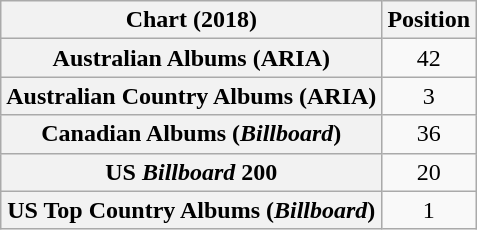<table class="wikitable sortable plainrowheaders" style="text-align:center">
<tr>
<th scope="col">Chart (2018)</th>
<th scope="col">Position</th>
</tr>
<tr>
<th scope="row">Australian Albums (ARIA)</th>
<td>42</td>
</tr>
<tr>
<th scope="row">Australian Country Albums (ARIA)</th>
<td>3</td>
</tr>
<tr>
<th scope="row">Canadian Albums (<em>Billboard</em>)</th>
<td>36</td>
</tr>
<tr>
<th scope="row">US <em>Billboard</em> 200</th>
<td>20</td>
</tr>
<tr>
<th scope="row">US Top Country Albums (<em>Billboard</em>)</th>
<td>1</td>
</tr>
</table>
